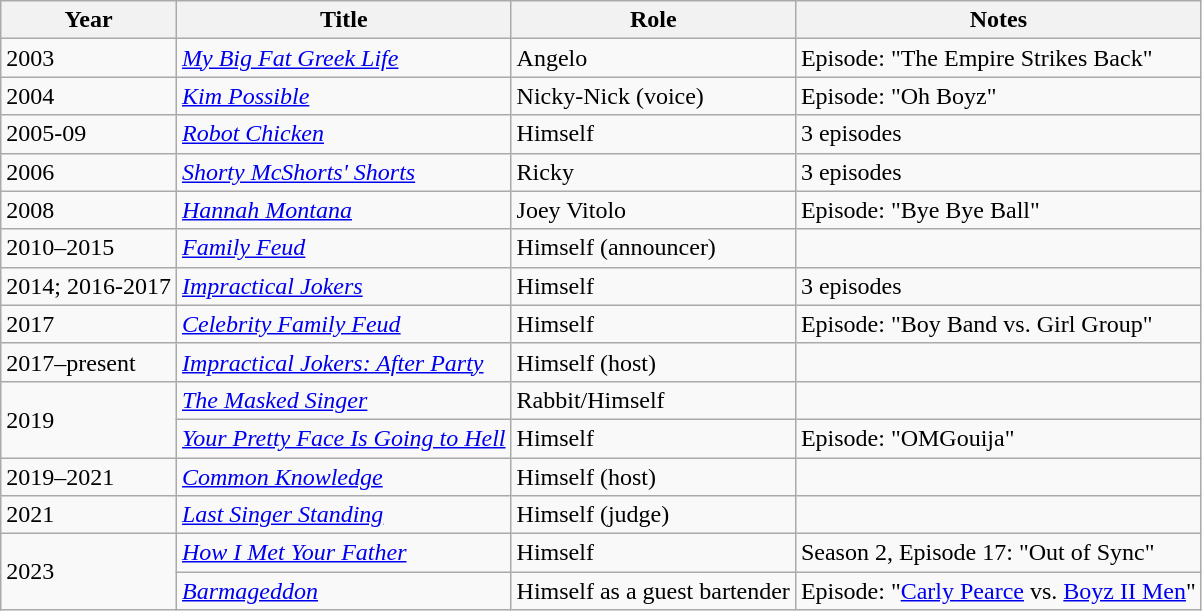<table class="wikitable">
<tr>
<th>Year</th>
<th>Title</th>
<th>Role</th>
<th>Notes</th>
</tr>
<tr>
<td>2003</td>
<td><em><a href='#'>My Big Fat Greek Life</a></em></td>
<td>Angelo</td>
<td>Episode: "The Empire Strikes Back"</td>
</tr>
<tr>
<td>2004</td>
<td><em><a href='#'>Kim Possible</a></em></td>
<td>Nicky-Nick (voice)</td>
<td>Episode: "Oh Boyz"</td>
</tr>
<tr>
<td>2005-09</td>
<td><em><a href='#'>Robot Chicken</a></em></td>
<td>Himself</td>
<td>3 episodes</td>
</tr>
<tr>
<td>2006</td>
<td><em><a href='#'>Shorty McShorts' Shorts</a></em></td>
<td>Ricky</td>
<td>3 episodes</td>
</tr>
<tr>
<td>2008</td>
<td><em><a href='#'>Hannah Montana</a></em></td>
<td>Joey Vitolo</td>
<td>Episode: "Bye Bye Ball"</td>
</tr>
<tr>
<td>2010–2015</td>
<td><em><a href='#'>Family Feud</a></em></td>
<td>Himself (announcer)</td>
<td></td>
</tr>
<tr>
<td>2014; 2016-2017</td>
<td><em><a href='#'>Impractical Jokers</a></em></td>
<td>Himself</td>
<td>3 episodes</td>
</tr>
<tr>
<td>2017</td>
<td><em><a href='#'>Celebrity Family Feud</a></em></td>
<td>Himself</td>
<td>Episode: "Boy Band vs. Girl Group"</td>
</tr>
<tr>
<td>2017–present</td>
<td><em><a href='#'>Impractical Jokers: After Party</a></em></td>
<td>Himself (host)</td>
<td></td>
</tr>
<tr>
<td rowspan="2">2019</td>
<td><em><a href='#'>The Masked Singer</a></em></td>
<td>Rabbit/Himself</td>
<td></td>
</tr>
<tr>
<td><em><a href='#'>Your Pretty Face Is Going to Hell</a></em></td>
<td>Himself</td>
<td>Episode: "OMGouija"</td>
</tr>
<tr>
<td>2019–2021</td>
<td><em><a href='#'>Common Knowledge</a></em></td>
<td>Himself (host)</td>
<td></td>
</tr>
<tr>
<td>2021</td>
<td><em><a href='#'>Last Singer Standing</a></em></td>
<td>Himself (judge)</td>
</tr>
<tr>
<td rowspan="2">2023</td>
<td><em><a href='#'>How I Met Your Father</a></em></td>
<td>Himself</td>
<td>Season 2, Episode 17: "Out of Sync"</td>
</tr>
<tr>
<td><em><a href='#'>Barmageddon</a></em></td>
<td>Himself as a guest bartender</td>
<td>Episode: "<a href='#'>Carly Pearce</a> vs. <a href='#'>Boyz II Men</a>"</td>
</tr>
</table>
